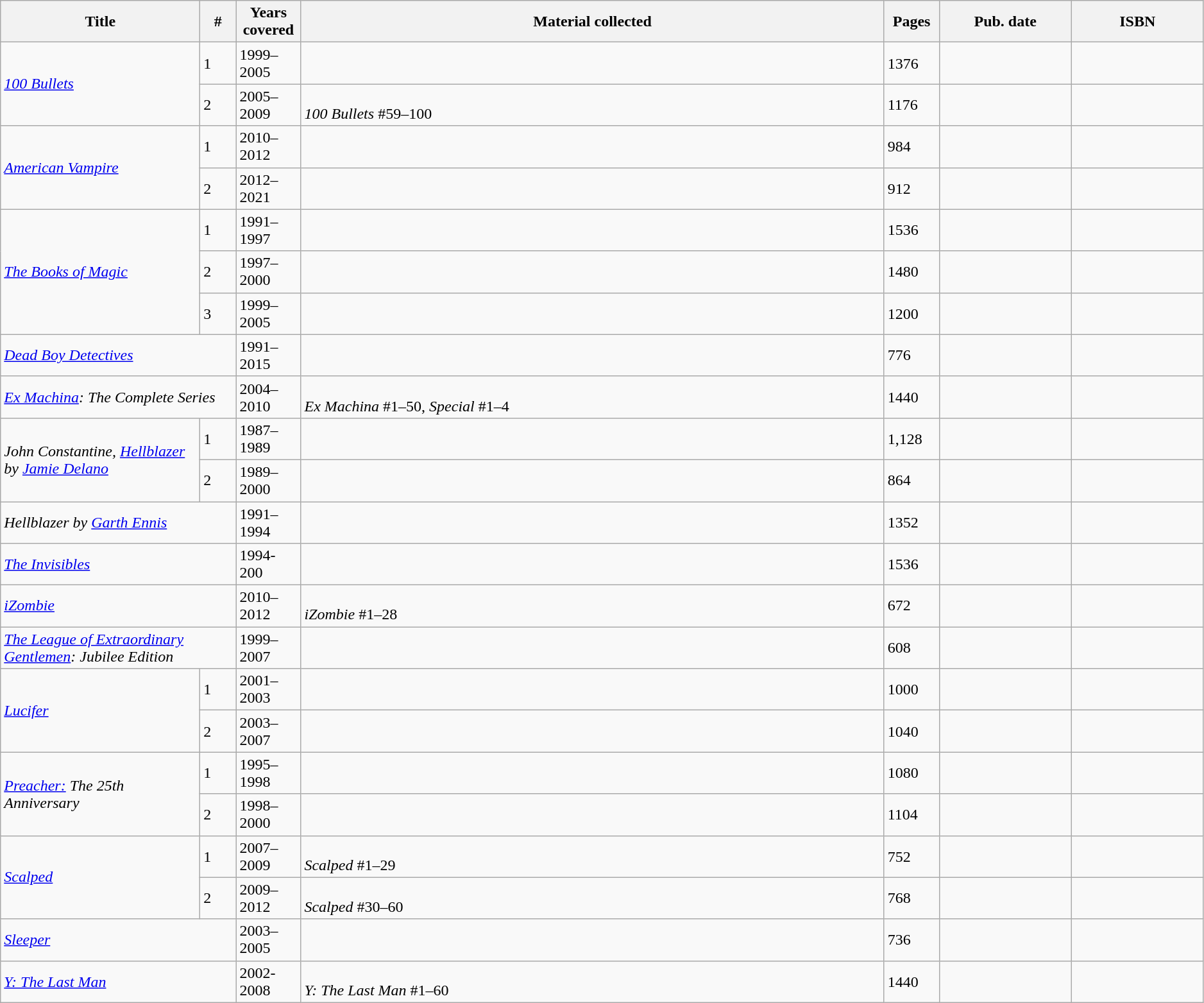<table class="wikitable sortable" width=99%>
<tr>
<th width="200px">Title</th>
<th class="unsortable" width="30px">#</th>
<th width="60px">Years covered</th>
<th class="unsortable">Material collected</th>
<th width="50px">Pages</th>
<th width="130px">Pub. date</th>
<th class="unsortable" width="130px">ISBN</th>
</tr>
<tr>
<td rowspan="2"><em><a href='#'>100 Bullets</a></em></td>
<td>1</td>
<td>1999–2005</td>
<td></td>
<td>1376</td>
<td></td>
<td></td>
</tr>
<tr>
<td>2</td>
<td>2005–2009</td>
<td><br><em>100 Bullets</em> #59–100</td>
<td>1176</td>
<td></td>
<td></td>
</tr>
<tr>
<td rowspan="2"><em><a href='#'>American Vampire</a></em></td>
<td>1 </td>
<td>2010–2012</td>
<td></td>
<td>984</td>
<td></td>
<td> </td>
</tr>
<tr>
<td>2</td>
<td>2012–2021</td>
<td></td>
<td>912</td>
<td></td>
<td></td>
</tr>
<tr>
<td rowspan="3"><em><a href='#'>The Books of Magic</a></em> </td>
<td>1</td>
<td>1991–1997</td>
<td></td>
<td>1536</td>
<td></td>
<td></td>
</tr>
<tr>
<td>2</td>
<td>1997–2000</td>
<td></td>
<td>1480</td>
<td></td>
<td></td>
</tr>
<tr>
<td>3</td>
<td>1999–2005</td>
<td></td>
<td>1200</td>
<td></td>
<td></td>
</tr>
<tr>
<td colspan="2"><em><a href='#'>Dead Boy Detectives</a></em></td>
<td>1991–2015</td>
<td></td>
<td>776</td>
<td></td>
<td></td>
</tr>
<tr>
<td colspan="2"><em><a href='#'>Ex Machina</a>: The Complete Series</em> </td>
<td>2004–2010</td>
<td><br><em>Ex Machina</em> #1–50, <em>Special</em> #1–4</td>
<td>1440</td>
<td></td>
<td></td>
</tr>
<tr>
<td rowspan="2"><em>John Constantine, <a href='#'>Hellblazer</a> by <a href='#'>Jamie Delano</a></em></td>
<td>1</td>
<td>1987–1989</td>
<td></td>
<td>1,128</td>
<td></td>
<td></td>
</tr>
<tr>
<td>2</td>
<td>1989–2000</td>
<td></td>
<td>864</td>
<td></td>
<td></td>
</tr>
<tr>
<td colspan="2"><em>Hellblazer by <a href='#'>Garth Ennis</a></em> </td>
<td>1991–1994</td>
<td></td>
<td>1352</td>
<td></td>
<td></td>
</tr>
<tr>
<td colspan="2"><em><a href='#'>The Invisibles</a></em></td>
<td>1994-200</td>
<td></td>
<td>1536</td>
<td></td>
<td></td>
</tr>
<tr>
<td colspan="2"><em><a href='#'>iZombie</a></em> </td>
<td>2010–2012</td>
<td><br><em>iZombie</em> #1–28</td>
<td>672</td>
<td></td>
<td></td>
</tr>
<tr>
<td colspan="2"><em><a href='#'>The League of Extraordinary Gentlemen</a>: Jubilee Edition</em> </td>
<td>1999–2007</td>
<td></td>
<td>608</td>
<td></td>
<td></td>
</tr>
<tr>
<td rowspan="2"><em><a href='#'>Lucifer</a></em> </td>
<td>1</td>
<td>2001–2003</td>
<td></td>
<td>1000</td>
<td></td>
<td></td>
</tr>
<tr>
<td>2</td>
<td>2003–2007</td>
<td></td>
<td>1040</td>
<td></td>
<td></td>
</tr>
<tr>
<td rowspan="2"><em><a href='#'>Preacher:</a> The 25th Anniversary</em> </td>
<td>1</td>
<td>1995–1998</td>
<td></td>
<td>1080</td>
<td></td>
<td></td>
</tr>
<tr>
<td>2</td>
<td>1998–2000</td>
<td></td>
<td>1104</td>
<td></td>
<td></td>
</tr>
<tr>
<td rowspan="2"><em><a href='#'>Scalped</a></em></td>
<td>1</td>
<td>2007–2009</td>
<td><br><em>Scalped</em> #1–29</td>
<td>752</td>
<td></td>
<td></td>
</tr>
<tr>
<td>2</td>
<td>2009–2012</td>
<td><br><em>Scalped</em> #30–60</td>
<td>768</td>
<td></td>
<td></td>
</tr>
<tr>
<td colspan="2"><em><a href='#'>Sleeper</a></em> </td>
<td>2003–2005</td>
<td></td>
<td>736</td>
<td></td>
<td> </td>
</tr>
<tr>
<td colspan="2"><em><a href='#'>Y: The Last Man</a></em></td>
<td>2002-2008</td>
<td><br><em>Y: The Last Man</em> #1–60</td>
<td>1440</td>
<td></td>
<td></td>
</tr>
</table>
